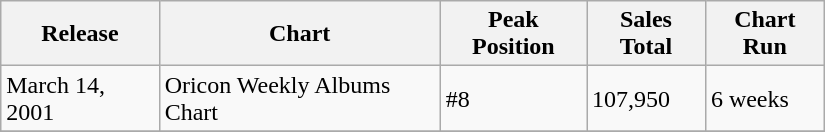<table class="wikitable" width="550px">
<tr>
<th align="left">Release</th>
<th align="left">Chart</th>
<th align="left">Peak Position</th>
<th align="left">Sales Total</th>
<th align="left">Chart Run</th>
</tr>
<tr>
<td align="left">March 14, 2001</td>
<td align="left">Oricon Weekly Albums Chart</td>
<td align="left">#8</td>
<td align="left">107,950</td>
<td align="left">6 weeks</td>
</tr>
<tr>
</tr>
</table>
